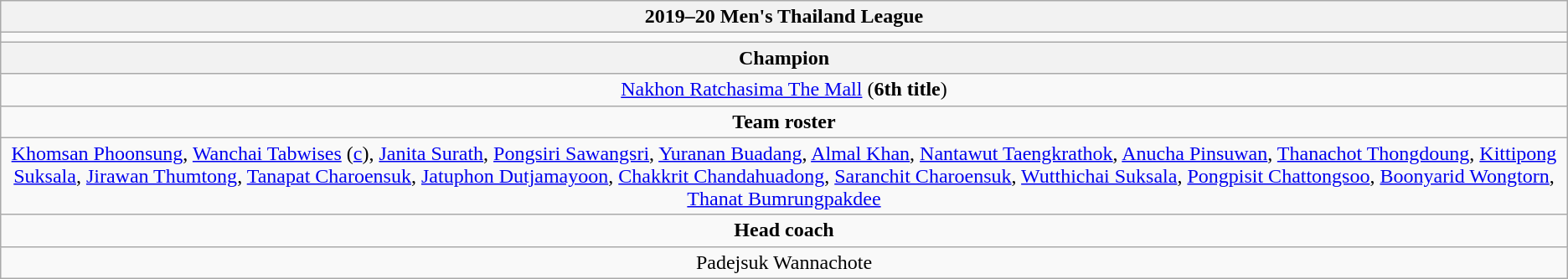<table class="wikitable" style="text-align: center;">
<tr>
<th>2019–20 Men's Thailand League</th>
</tr>
<tr>
<td></td>
</tr>
<tr>
<th>Champion</th>
</tr>
<tr>
<td><a href='#'>Nakhon Ratchasima The Mall</a> (<strong>6th title</strong>)</td>
</tr>
<tr>
<td><strong>Team roster</strong></td>
</tr>
<tr>
<td><a href='#'>Khomsan Phoonsung</a>, <a href='#'>Wanchai Tabwises</a> (<a href='#'>c</a>), <a href='#'>Janita Surath</a>, <a href='#'>Pongsiri Sawangsri</a>, <a href='#'>Yuranan Buadang</a>, <a href='#'>Almal Khan</a>, <a href='#'>Nantawut Taengkrathok</a>, <a href='#'>Anucha Pinsuwan</a>, <a href='#'>Thanachot Thongdoung</a>, <a href='#'>Kittipong Suksala</a>, <a href='#'>Jirawan Thumtong</a>, <a href='#'>Tanapat Charoensuk</a>, <a href='#'>Jatuphon Dutjamayoon</a>, <a href='#'>Chakkrit Chandahuadong</a>, <a href='#'>Saranchit Charoensuk</a>, <a href='#'>Wutthichai Suksala</a>, <a href='#'>Pongpisit Chattongsoo</a>, <a href='#'>Boonyarid Wongtorn</a>, <a href='#'>Thanat Bumrungpakdee</a></td>
</tr>
<tr>
<td><strong>Head coach</strong></td>
</tr>
<tr>
<td>Padejsuk Wannachote</td>
</tr>
</table>
